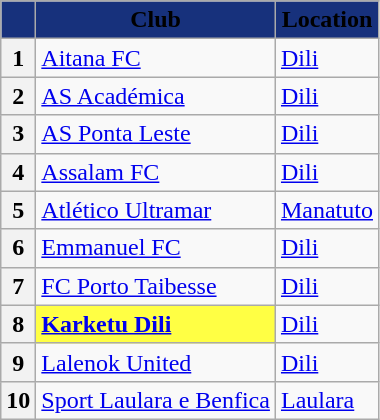<table class="wikitable sortable" style="text-align:left">
<tr>
<th style="background:#17317c;"></th>
<th style="background:#17317c;"><span>Club</span></th>
<th style="background:#17317c;"><span>Location</span></th>
</tr>
<tr>
<th>1</th>
<td><a href='#'>Aitana FC</a></td>
<td><a href='#'>Dili</a></td>
</tr>
<tr>
<th>2</th>
<td><a href='#'>AS Académica</a></td>
<td><a href='#'>Dili</a></td>
</tr>
<tr>
<th>3</th>
<td><a href='#'>AS Ponta Leste</a></td>
<td><a href='#'>Dili</a></td>
</tr>
<tr>
<th>4</th>
<td><a href='#'>Assalam FC</a></td>
<td><a href='#'>Dili</a></td>
</tr>
<tr>
<th>5</th>
<td><a href='#'>Atlético Ultramar</a></td>
<td><a href='#'>Manatuto</a></td>
</tr>
<tr>
<th>6</th>
<td><a href='#'>Emmanuel FC</a></td>
<td><a href='#'>Dili</a></td>
</tr>
<tr>
<th>7</th>
<td><a href='#'>FC Porto Taibesse</a></td>
<td><a href='#'>Dili</a></td>
</tr>
<tr>
<th>8</th>
<td bgcolor=#ffff44><strong><a href='#'>Karketu Dili</a></strong></td>
<td><a href='#'>Dili</a></td>
</tr>
<tr>
<th>9</th>
<td><a href='#'>Lalenok United</a></td>
<td><a href='#'>Dili</a></td>
</tr>
<tr>
<th>10</th>
<td><a href='#'>Sport Laulara e Benfica</a></td>
<td><a href='#'>Laulara</a></td>
</tr>
</table>
